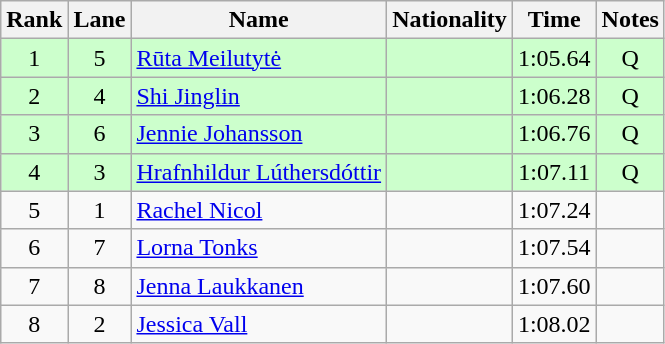<table class="wikitable sortable" style="text-align:center">
<tr>
<th>Rank</th>
<th>Lane</th>
<th>Name</th>
<th>Nationality</th>
<th>Time</th>
<th>Notes</th>
</tr>
<tr bgcolor=ccffcc>
<td>1</td>
<td>5</td>
<td align=left><a href='#'>Rūta Meilutytė</a></td>
<td align=left></td>
<td>1:05.64</td>
<td>Q</td>
</tr>
<tr bgcolor=ccffcc>
<td>2</td>
<td>4</td>
<td align=left><a href='#'>Shi Jinglin</a></td>
<td align=left></td>
<td>1:06.28</td>
<td>Q</td>
</tr>
<tr bgcolor=ccffcc>
<td>3</td>
<td>6</td>
<td align=left><a href='#'>Jennie Johansson</a></td>
<td align=left></td>
<td>1:06.76</td>
<td>Q</td>
</tr>
<tr bgcolor=ccffcc>
<td>4</td>
<td>3</td>
<td align=left><a href='#'>Hrafnhildur Lúthersdóttir</a></td>
<td align=left></td>
<td>1:07.11</td>
<td>Q</td>
</tr>
<tr>
<td>5</td>
<td>1</td>
<td align=left><a href='#'>Rachel Nicol</a></td>
<td align=left></td>
<td>1:07.24</td>
<td></td>
</tr>
<tr>
<td>6</td>
<td>7</td>
<td align=left><a href='#'>Lorna Tonks</a></td>
<td align=left></td>
<td>1:07.54</td>
<td></td>
</tr>
<tr>
<td>7</td>
<td>8</td>
<td align=left><a href='#'>Jenna Laukkanen</a></td>
<td align=left></td>
<td>1:07.60</td>
<td></td>
</tr>
<tr>
<td>8</td>
<td>2</td>
<td align=left><a href='#'>Jessica Vall</a></td>
<td align=left></td>
<td>1:08.02</td>
<td></td>
</tr>
</table>
